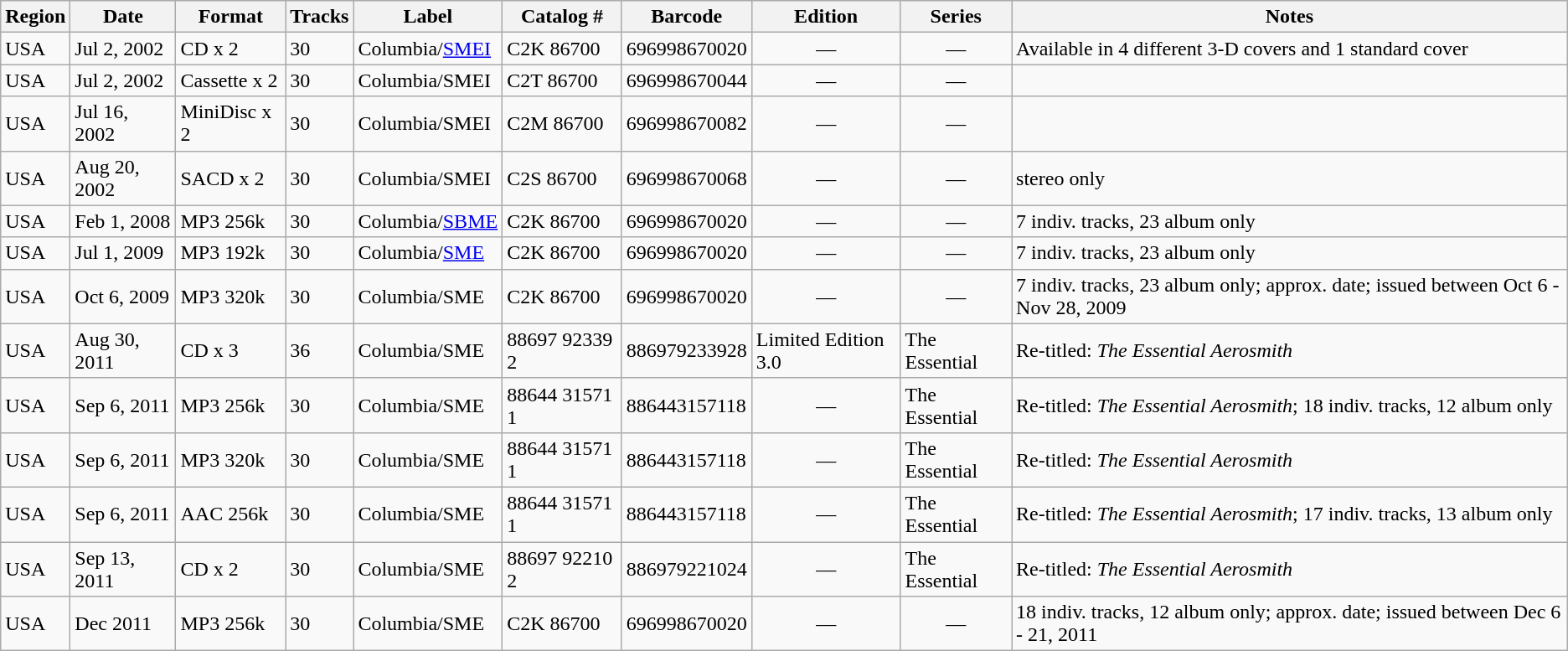<table class="wikitable">
<tr>
<th>Region</th>
<th>Date</th>
<th>Format</th>
<th>Tracks</th>
<th>Label</th>
<th>Catalog #</th>
<th>Barcode</th>
<th>Edition</th>
<th>Series</th>
<th>Notes</th>
</tr>
<tr>
<td>USA</td>
<td>Jul 2, 2002</td>
<td>CD x 2</td>
<td>30</td>
<td>Columbia/<a href='#'>SMEI</a></td>
<td>C2K 86700</td>
<td>696998670020</td>
<td align="center">—</td>
<td align="center">—</td>
<td>Available in 4 different 3-D covers and 1 standard cover</td>
</tr>
<tr>
<td>USA</td>
<td>Jul 2, 2002</td>
<td>Cassette x 2</td>
<td>30</td>
<td>Columbia/SMEI</td>
<td>C2T 86700</td>
<td>696998670044</td>
<td align="center">—</td>
<td align="center">—</td>
<td></td>
</tr>
<tr>
<td>USA</td>
<td>Jul 16, 2002</td>
<td>MiniDisc x 2</td>
<td>30</td>
<td>Columbia/SMEI</td>
<td>C2M 86700</td>
<td>696998670082</td>
<td align="center">—</td>
<td align="center">—</td>
<td></td>
</tr>
<tr>
<td>USA</td>
<td>Aug 20, 2002</td>
<td>SACD x 2</td>
<td>30</td>
<td>Columbia/SMEI</td>
<td>C2S 86700</td>
<td>696998670068</td>
<td align="center">—</td>
<td align="center">—</td>
<td>stereo only</td>
</tr>
<tr>
<td>USA</td>
<td>Feb 1, 2008</td>
<td>MP3 256k</td>
<td>30</td>
<td>Columbia/<a href='#'>SBME</a></td>
<td>C2K 86700</td>
<td>696998670020</td>
<td align="center">—</td>
<td align="center">—</td>
<td>7 indiv. tracks, 23 album only</td>
</tr>
<tr>
<td>USA</td>
<td>Jul 1, 2009</td>
<td>MP3 192k</td>
<td>30</td>
<td>Columbia/<a href='#'>SME</a></td>
<td>C2K 86700</td>
<td>696998670020</td>
<td align="center">—</td>
<td align="center">—</td>
<td>7 indiv. tracks, 23 album only</td>
</tr>
<tr>
<td>USA</td>
<td>Oct 6, 2009</td>
<td>MP3 320k</td>
<td>30</td>
<td>Columbia/SME</td>
<td>C2K 86700</td>
<td>696998670020</td>
<td align="center">—</td>
<td align="center">—</td>
<td>7 indiv. tracks, 23 album only; approx. date; issued between Oct 6 - Nov 28, 2009</td>
</tr>
<tr>
<td>USA</td>
<td>Aug 30, 2011</td>
<td>CD x 3</td>
<td>36</td>
<td>Columbia/SME</td>
<td>88697 92339 2</td>
<td>886979233928</td>
<td>Limited Edition 3.0</td>
<td>The Essential</td>
<td>Re-titled: <em>The Essential Aerosmith</em></td>
</tr>
<tr>
<td>USA</td>
<td>Sep 6, 2011</td>
<td>MP3 256k</td>
<td>30</td>
<td>Columbia/SME</td>
<td>88644 31571 1</td>
<td>886443157118</td>
<td align="center">—</td>
<td>The Essential</td>
<td>Re-titled: <em>The Essential Aerosmith</em>; 18 indiv. tracks, 12 album only</td>
</tr>
<tr>
<td>USA</td>
<td>Sep 6, 2011</td>
<td>MP3 320k</td>
<td>30</td>
<td>Columbia/SME</td>
<td>88644 31571 1</td>
<td>886443157118</td>
<td align="center">—</td>
<td>The Essential</td>
<td>Re-titled: <em>The Essential Aerosmith</em></td>
</tr>
<tr>
<td>USA</td>
<td>Sep 6, 2011</td>
<td>AAC 256k</td>
<td>30</td>
<td>Columbia/SME</td>
<td>88644 31571 1</td>
<td>886443157118</td>
<td align="center">—</td>
<td>The Essential</td>
<td>Re-titled: <em>The Essential Aerosmith</em>; 17 indiv. tracks, 13 album only<em></em></td>
</tr>
<tr>
<td>USA</td>
<td>Sep 13, 2011</td>
<td>CD x 2</td>
<td>30</td>
<td>Columbia/SME</td>
<td>88697 92210 2</td>
<td>886979221024</td>
<td align="center">—</td>
<td>The Essential</td>
<td>Re-titled: <em>The Essential Aerosmith</em></td>
</tr>
<tr>
<td>USA</td>
<td>Dec 2011</td>
<td>MP3 256k</td>
<td>30</td>
<td>Columbia/SME</td>
<td>C2K 86700</td>
<td>696998670020</td>
<td align="center">—</td>
<td align="center">—</td>
<td>18 indiv. tracks, 12 album only; approx. date; issued between Dec 6 - 21, 2011</td>
</tr>
</table>
